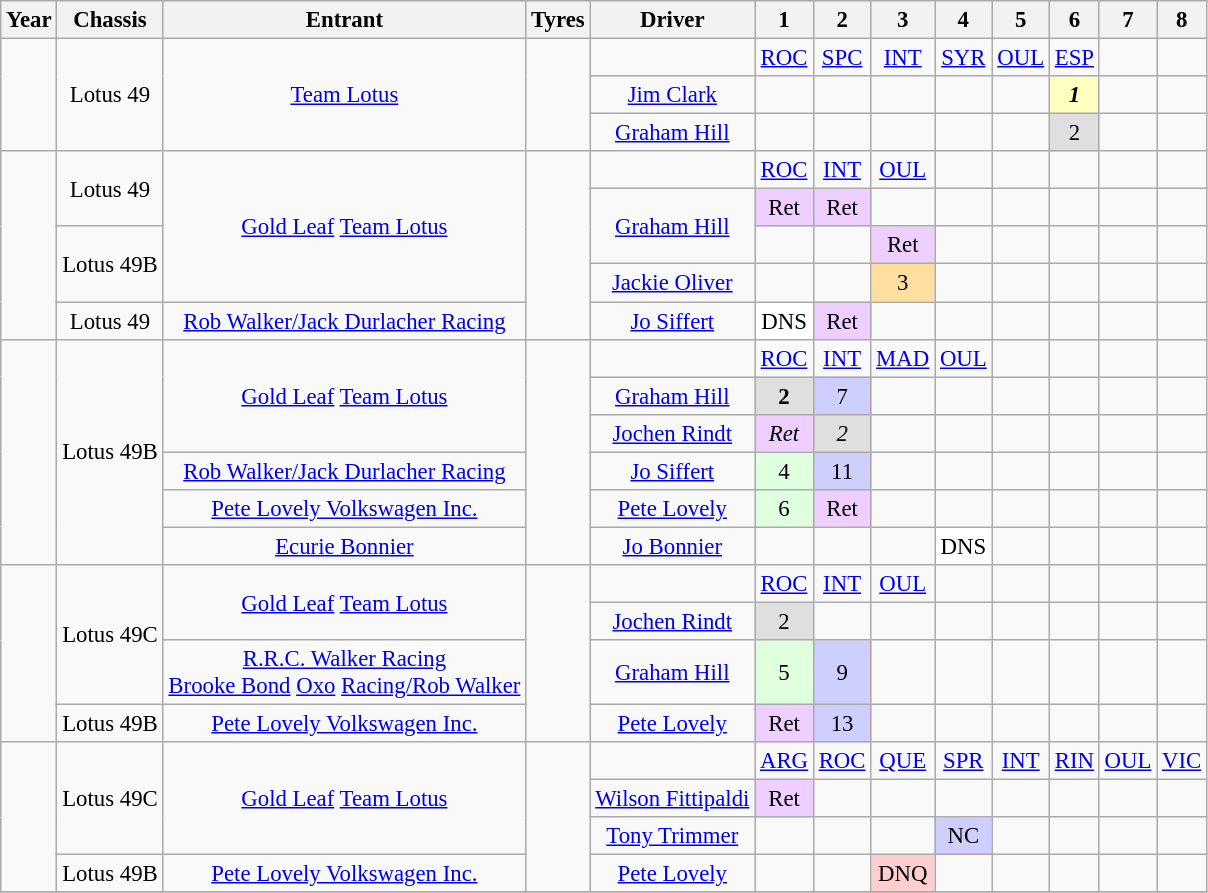<table class="wikitable" style="text-align:center; font-size:95%">
<tr>
<th>Year</th>
<th>Chassis</th>
<th>Entrant</th>
<th>Tyres</th>
<th>Driver</th>
<th>1</th>
<th>2</th>
<th>3</th>
<th>4</th>
<th>5</th>
<th>6</th>
<th>7</th>
<th>8</th>
</tr>
<tr>
<td rowspan="3"></td>
<td rowspan="3">Lotus 49</td>
<td rowspan="3"><a href='#'>Team Lotus</a></td>
<td rowspan="3"></td>
<td></td>
<td><a href='#'>ROC</a></td>
<td><a href='#'>SPC</a></td>
<td><a href='#'>INT</a></td>
<td><a href='#'>SYR</a></td>
<td><a href='#'>OUL</a></td>
<td><a href='#'>ESP</a></td>
<td></td>
<td></td>
</tr>
<tr>
<td><a href='#'>Jim Clark</a></td>
<td></td>
<td></td>
<td></td>
<td></td>
<td></td>
<td style="background:#ffffbf;"><strong><em>1</em></strong></td>
<td></td>
<td></td>
</tr>
<tr>
<td><a href='#'>Graham Hill</a></td>
<td></td>
<td></td>
<td></td>
<td></td>
<td></td>
<td style="background:#DFDFDF;">2</td>
<td></td>
<td></td>
</tr>
<tr>
<td rowspan="5"></td>
<td rowspan="2">Lotus 49</td>
<td rowspan="4"><a href='#'>Gold Leaf</a> <a href='#'>Team Lotus</a></td>
<td rowspan="5"></td>
<td></td>
<td><a href='#'>ROC</a></td>
<td><a href='#'>INT</a></td>
<td><a href='#'>OUL</a></td>
<td></td>
<td></td>
<td></td>
<td></td>
<td></td>
</tr>
<tr>
<td rowspan="2"><a href='#'>Graham Hill</a></td>
<td style="background:#EFCFFF;">Ret</td>
<td style="background:#EFCFFF;">Ret</td>
<td></td>
<td></td>
<td></td>
<td></td>
<td></td>
<td></td>
</tr>
<tr>
<td rowspan="2">Lotus 49B</td>
<td></td>
<td></td>
<td style="background:#EFCFFF;">Ret</td>
<td></td>
<td></td>
<td></td>
<td></td>
<td></td>
</tr>
<tr>
<td><a href='#'>Jackie Oliver</a></td>
<td></td>
<td></td>
<td style="background:#FFDF9F;">3</td>
<td></td>
<td></td>
<td></td>
<td></td>
<td></td>
</tr>
<tr>
<td>Lotus 49</td>
<td><a href='#'>Rob Walker/Jack Durlacher Racing</a></td>
<td><a href='#'>Jo Siffert</a></td>
<td style="background:#FFFFFF;">DNS</td>
<td style="background:#EFCFFF;">Ret</td>
<td></td>
<td></td>
<td></td>
<td></td>
<td></td>
<td></td>
</tr>
<tr>
<td rowspan="6"></td>
<td rowspan="6">Lotus 49B</td>
<td rowspan="3"><a href='#'>Gold Leaf</a> <a href='#'>Team Lotus</a></td>
<td rowspan="6"></td>
<td></td>
<td><a href='#'>ROC</a></td>
<td><a href='#'>INT</a></td>
<td><a href='#'>MAD</a></td>
<td><a href='#'>OUL</a></td>
<td></td>
<td></td>
<td></td>
<td></td>
</tr>
<tr>
<td><a href='#'>Graham Hill</a></td>
<td style="background:#DFDFDF;"><strong>2</strong></td>
<td style="background:#CFCFFF;">7</td>
<td></td>
<td></td>
<td></td>
<td></td>
<td></td>
<td></td>
</tr>
<tr>
<td><a href='#'>Jochen Rindt</a></td>
<td style="background:#EFCFFF;"><em>Ret</em></td>
<td style="background:#DFDFDF;"><em>2</em></td>
<td></td>
<td></td>
<td></td>
<td></td>
<td></td>
<td></td>
</tr>
<tr>
<td><a href='#'>Rob Walker/Jack Durlacher Racing</a></td>
<td><a href='#'>Jo Siffert</a></td>
<td style="background:#DFFFDF;">4</td>
<td style="background:#CFCFFF;">11</td>
<td></td>
<td></td>
<td></td>
<td></td>
<td></td>
<td></td>
</tr>
<tr>
<td><a href='#'>Pete Lovely Volkswagen Inc.</a></td>
<td><a href='#'>Pete Lovely</a></td>
<td style="background:#DFFFDF;">6</td>
<td style="background:#EFCFFF;">Ret</td>
<td></td>
<td></td>
<td></td>
<td></td>
<td></td>
<td></td>
</tr>
<tr>
<td><a href='#'>Ecurie Bonnier</a></td>
<td><a href='#'>Jo Bonnier</a></td>
<td></td>
<td></td>
<td></td>
<td style="background:#FFFFFF;">DNS</td>
<td></td>
<td></td>
<td></td>
<td></td>
</tr>
<tr>
<td rowspan="4"></td>
<td rowspan="3">Lotus 49C</td>
<td rowspan="2"><a href='#'>Gold Leaf</a> <a href='#'>Team Lotus</a></td>
<td rowspan="4"></td>
<td></td>
<td><a href='#'>ROC</a></td>
<td><a href='#'>INT</a></td>
<td><a href='#'>OUL</a></td>
<td></td>
<td></td>
<td></td>
<td></td>
<td></td>
</tr>
<tr>
<td><a href='#'>Jochen Rindt</a></td>
<td style="background:#DFDFDF;">2</td>
<td></td>
<td></td>
<td></td>
<td></td>
<td></td>
<td></td>
<td></td>
</tr>
<tr>
<td><a href='#'>R.R.C. Walker Racing</a><br><a href='#'>Brooke Bond</a> <a href='#'>Oxo</a> <a href='#'>Racing/Rob Walker</a></td>
<td><a href='#'>Graham Hill</a></td>
<td style="background:#DFFFDF;">5</td>
<td style="background:#CFCFFF;">9</td>
<td></td>
<td></td>
<td></td>
<td></td>
<td></td>
<td></td>
</tr>
<tr>
<td>Lotus 49B</td>
<td><a href='#'>Pete Lovely Volkswagen Inc.</a></td>
<td><a href='#'>Pete Lovely</a></td>
<td style="background:#EFCFFF;">Ret</td>
<td style="background:#CFCFFF;">13</td>
<td></td>
<td></td>
<td></td>
<td></td>
<td></td>
<td></td>
</tr>
<tr>
<td rowspan="4"></td>
<td rowspan="3">Lotus 49C</td>
<td rowspan="3"><a href='#'>Gold Leaf</a> <a href='#'>Team Lotus</a></td>
<td rowspan="4"></td>
<td></td>
<td><a href='#'>ARG</a></td>
<td><a href='#'>ROC</a></td>
<td><a href='#'>QUE</a></td>
<td><a href='#'>SPR</a></td>
<td><a href='#'>INT</a></td>
<td><a href='#'>RIN</a></td>
<td><a href='#'>OUL</a></td>
<td><a href='#'>VIC</a></td>
</tr>
<tr>
<td><a href='#'>Wilson Fittipaldi</a></td>
<td style="background:#EFCFFF;">Ret</td>
<td></td>
<td></td>
<td></td>
<td></td>
<td></td>
<td></td>
<td></td>
</tr>
<tr>
<td><a href='#'>Tony Trimmer</a></td>
<td></td>
<td></td>
<td></td>
<td style="background:#CFCFFF;">NC</td>
<td></td>
<td></td>
<td></td>
<td></td>
</tr>
<tr>
<td>Lotus 49B</td>
<td><a href='#'>Pete Lovely Volkswagen Inc.</a></td>
<td><a href='#'>Pete Lovely</a></td>
<td></td>
<td></td>
<td style="background:#FFCFCF;">DNQ</td>
<td></td>
<td></td>
<td></td>
<td></td>
<td></td>
</tr>
<tr>
</tr>
</table>
